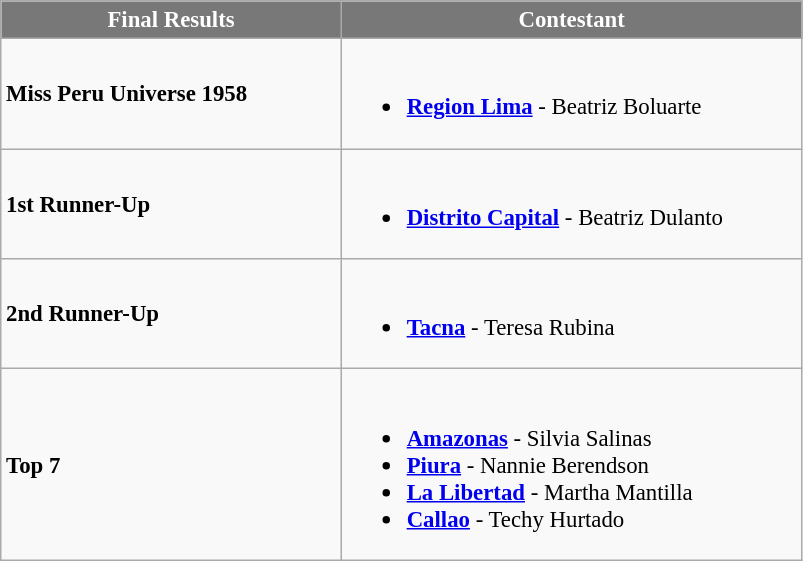<table class="wikitable sortable" style="font-size: 95%;">
<tr>
<th width="220" style="background-color:#787878;color:#FFFFFF;">Final Results</th>
<th width="300" style="background-color:#787878;color:#FFFFFF;">Contestant</th>
</tr>
<tr>
<td><strong>Miss Peru Universe 1958</strong></td>
<td><br><ul><li> <strong><a href='#'>Region Lima</a></strong> - Beatriz Boluarte</li></ul></td>
</tr>
<tr>
<td><strong>1st Runner-Up</strong></td>
<td><br><ul><li> <strong><a href='#'>Distrito Capital</a></strong> - Beatriz Dulanto</li></ul></td>
</tr>
<tr>
<td><strong>2nd Runner-Up</strong></td>
<td><br><ul><li> <strong><a href='#'>Tacna</a></strong> - Teresa Rubina</li></ul></td>
</tr>
<tr>
<td><strong>Top 7</strong></td>
<td><br><ul><li> <strong><a href='#'>Amazonas</a></strong> - Silvia Salinas</li><li> <strong><a href='#'>Piura</a></strong> - Nannie Berendson</li><li> <strong><a href='#'>La Libertad</a></strong> - Martha Mantilla</li><li> <strong><a href='#'>Callao</a></strong> - Techy Hurtado</li></ul></td>
</tr>
</table>
